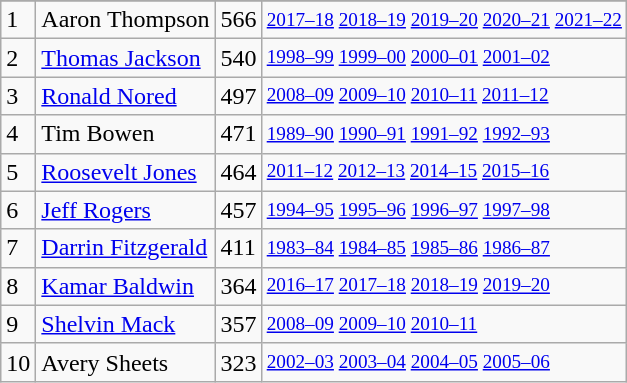<table class="wikitable">
<tr>
</tr>
<tr>
<td>1</td>
<td>Aaron Thompson</td>
<td>566</td>
<td style="font-size:80%;"><a href='#'>2017–18</a> <a href='#'>2018–19</a> <a href='#'>2019–20</a> <a href='#'>2020–21</a> <a href='#'>2021–22</a></td>
</tr>
<tr>
<td>2</td>
<td><a href='#'>Thomas Jackson</a></td>
<td>540</td>
<td style="font-size:80%;"><a href='#'>1998–99</a> <a href='#'>1999–00</a> <a href='#'>2000–01</a> <a href='#'>2001–02</a></td>
</tr>
<tr>
<td>3</td>
<td><a href='#'>Ronald Nored</a></td>
<td>497</td>
<td style="font-size:80%;"><a href='#'>2008–09</a> <a href='#'>2009–10</a> <a href='#'>2010–11</a> <a href='#'>2011–12</a></td>
</tr>
<tr>
<td>4</td>
<td>Tim Bowen</td>
<td>471</td>
<td style="font-size:80%;"><a href='#'>1989–90</a> <a href='#'>1990–91</a> <a href='#'>1991–92</a> <a href='#'>1992–93</a></td>
</tr>
<tr>
<td>5</td>
<td><a href='#'>Roosevelt Jones</a></td>
<td>464</td>
<td style="font-size:80%;"><a href='#'>2011–12</a> <a href='#'>2012–13</a> <a href='#'>2014–15</a> <a href='#'>2015–16</a></td>
</tr>
<tr>
<td>6</td>
<td><a href='#'>Jeff Rogers</a></td>
<td>457</td>
<td style="font-size:80%;"><a href='#'>1994–95</a> <a href='#'>1995–96</a> <a href='#'>1996–97</a> <a href='#'>1997–98</a></td>
</tr>
<tr>
<td>7</td>
<td><a href='#'>Darrin Fitzgerald</a></td>
<td>411</td>
<td style="font-size:80%;"><a href='#'>1983–84</a> <a href='#'>1984–85</a> <a href='#'>1985–86</a> <a href='#'>1986–87</a></td>
</tr>
<tr>
<td>8</td>
<td><a href='#'>Kamar Baldwin</a></td>
<td>364</td>
<td style="font-size:80%;"><a href='#'>2016–17</a> <a href='#'>2017–18</a> <a href='#'>2018–19</a> <a href='#'>2019–20</a></td>
</tr>
<tr>
<td>9</td>
<td><a href='#'>Shelvin Mack</a></td>
<td>357</td>
<td style="font-size:80%;"><a href='#'>2008–09</a> <a href='#'>2009–10</a> <a href='#'>2010–11</a></td>
</tr>
<tr>
<td>10</td>
<td>Avery Sheets</td>
<td>323</td>
<td style="font-size:80%;"><a href='#'>2002–03</a> <a href='#'>2003–04</a> <a href='#'>2004–05</a> <a href='#'>2005–06</a></td>
</tr>
</table>
